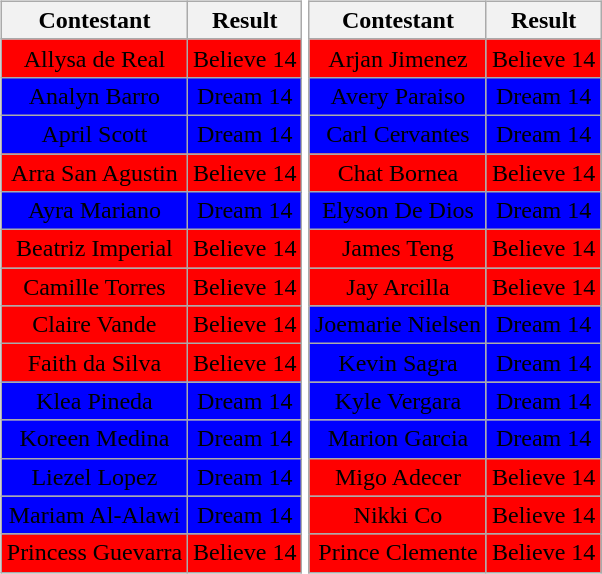<table>
<tr>
<td><br><table class="wikitable sortable nowrap" style="margin:auto; text-align:center">
<tr>
<th scope="col">Contestant</th>
<th scope="col">Result</th>
</tr>
<tr>
<td bgcolor=red>Allysa de Real</td>
<td bgcolor=red>Believe 14</td>
</tr>
<tr>
<td bgcolor=blue>Analyn Barro</td>
<td bgcolor=blue>Dream 14</td>
</tr>
<tr>
<td bgcolor=blue>April Scott</td>
<td bgcolor=blue>Dream 14</td>
</tr>
<tr>
<td bgcolor=red>Arra San Agustin</td>
<td bgcolor=red>Believe 14</td>
</tr>
<tr>
<td bgcolor=blue>Ayra Mariano</td>
<td bgcolor=blue>Dream 14</td>
</tr>
<tr>
<td bgcolor=red>Beatriz Imperial</td>
<td bgcolor=red>Believe 14</td>
</tr>
<tr>
<td bgcolor=red>Camille Torres</td>
<td bgcolor=red>Believe 14</td>
</tr>
<tr>
<td bgcolor=red>Claire Vande</td>
<td bgcolor=red>Believe 14</td>
</tr>
<tr>
<td bgcolor=red>Faith da Silva</td>
<td bgcolor=red>Believe 14</td>
</tr>
<tr>
<td bgcolor=blue>Klea Pineda</td>
<td bgcolor=blue>Dream 14</td>
</tr>
<tr>
<td bgcolor=blue>Koreen Medina</td>
<td bgcolor=blue>Dream 14</td>
</tr>
<tr>
<td bgcolor=blue>Liezel Lopez</td>
<td bgcolor=blue>Dream 14</td>
</tr>
<tr>
<td bgcolor=blue>Mariam Al-Alawi</td>
<td bgcolor=blue>Dream 14</td>
</tr>
<tr>
<td bgcolor=red>Princess Guevarra</td>
<td bgcolor=red>Believe 14</td>
</tr>
</table>
</td>
<td><br><table class="wikitable sortable nowrap" style="margin:auto; text-align:center">
<tr>
<th scope="col">Contestant</th>
<th scope="col">Result</th>
</tr>
<tr>
<td bgcolor=red>Arjan Jimenez</td>
<td bgcolor=red>Believe 14</td>
</tr>
<tr>
<td bgcolor=blue>Avery Paraiso</td>
<td bgcolor=blue>Dream 14</td>
</tr>
<tr>
<td bgcolor=blue>Carl Cervantes</td>
<td bgcolor=blue>Dream 14</td>
</tr>
<tr>
<td bgcolor=red>Chat Bornea</td>
<td bgcolor=red>Believe 14</td>
</tr>
<tr>
<td bgcolor=blue>Elyson De Dios</td>
<td bgcolor=blue>Dream 14</td>
</tr>
<tr>
<td bgcolor=red>James Teng</td>
<td bgcolor=red>Believe 14</td>
</tr>
<tr>
<td bgcolor=red>Jay Arcilla</td>
<td bgcolor=red>Believe 14</td>
</tr>
<tr>
<td bgcolor=blue>Joemarie Nielsen</td>
<td bgcolor=blue>Dream 14</td>
</tr>
<tr>
<td bgcolor=blue>Kevin Sagra</td>
<td bgcolor=blue>Dream 14</td>
</tr>
<tr>
<td bgcolor=blue>Kyle Vergara</td>
<td bgcolor=blue>Dream 14</td>
</tr>
<tr>
<td bgcolor=blue>Marion Garcia</td>
<td bgcolor=blue>Dream 14</td>
</tr>
<tr>
<td bgcolor=red>Migo Adecer</td>
<td bgcolor=red>Believe 14</td>
</tr>
<tr>
<td bgcolor=red>Nikki Co</td>
<td bgcolor=red>Believe 14</td>
</tr>
<tr>
<td bgcolor=red>Prince Clemente</td>
<td bgcolor=red>Believe 14</td>
</tr>
</table>
</td>
</tr>
</table>
